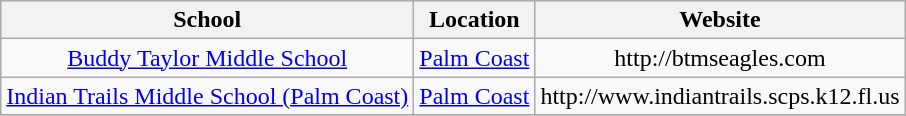<table class="wikitable" style="text-align:center">
<tr>
<th>School</th>
<th>Location</th>
<th>Website</th>
</tr>
<tr>
<td><a href='#'>Buddy Taylor Middle School</a></td>
<td><a href='#'>Palm Coast</a></td>
<td>http://btmseagles.com</td>
</tr>
<tr>
<td><a href='#'>Indian Trails Middle School (Palm Coast)</a></td>
<td><a href='#'>Palm Coast</a></td>
<td>http://www.indiantrails.scps.k12.fl.us</td>
</tr>
<tr>
</tr>
</table>
